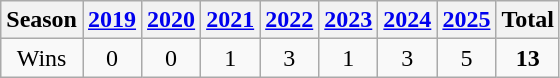<table class=wikitable>
<tr>
<th>Season</th>
<th><a href='#'>2019</a></th>
<th><a href='#'>2020</a></th>
<th><a href='#'>2021</a></th>
<th><a href='#'>2022</a></th>
<th><a href='#'>2023</a></th>
<th><a href='#'>2024</a></th>
<th><a href='#'>2025</a></th>
<th>Total</th>
</tr>
<tr align=center>
<td>Wins</td>
<td>0</td>
<td>0</td>
<td>1</td>
<td>3</td>
<td>1</td>
<td>3</td>
<td>5</td>
<td><strong>13</strong></td>
</tr>
</table>
